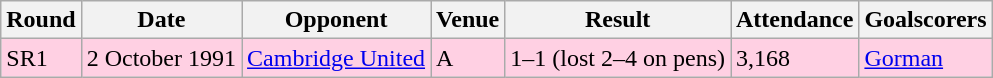<table class="wikitable">
<tr>
<th>Round</th>
<th>Date</th>
<th>Opponent</th>
<th>Venue</th>
<th>Result</th>
<th>Attendance</th>
<th>Goalscorers</th>
</tr>
<tr style="background-color: #ffd0e3;">
<td>SR1</td>
<td>2 October 1991</td>
<td><a href='#'>Cambridge United</a></td>
<td>A</td>
<td>1–1 (lost 2–4 on pens)</td>
<td>3,168</td>
<td><a href='#'>Gorman</a></td>
</tr>
</table>
